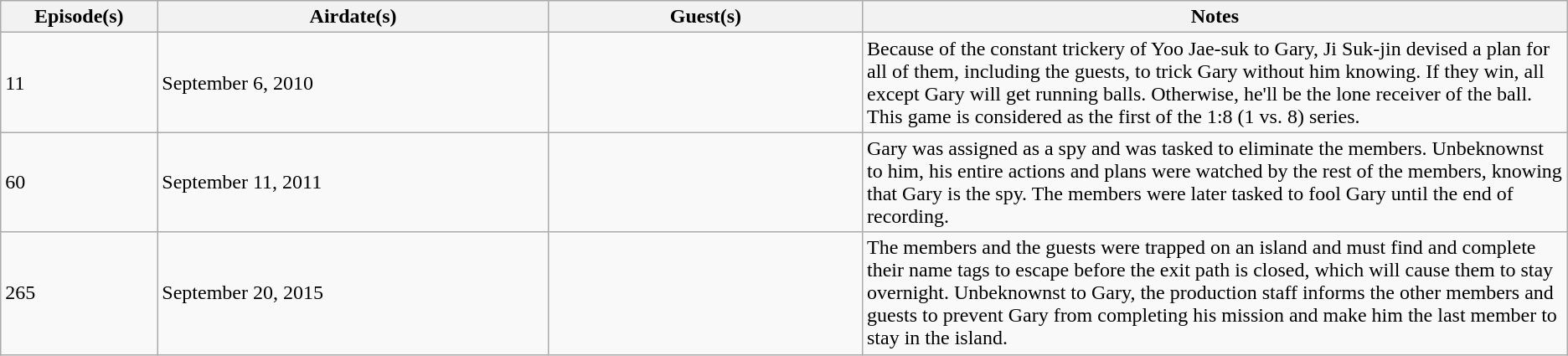<table class="wikitable">
<tr>
<th style="width:10%;">Episode(s)</th>
<th style="width:25%;">Airdate(s)</th>
<th style="width:20%;">Guest(s)</th>
<th style="width:55%;">Notes</th>
</tr>
<tr>
<td>11</td>
<td>September 6, 2010</td>
<td></td>
<td>Because of the constant trickery of Yoo Jae-suk to Gary, Ji Suk-jin devised a plan for all of them, including the guests, to trick Gary without him knowing. If they win, all except Gary will get running balls. Otherwise, he'll be the lone receiver of the ball. This game is considered as the first of the 1:8 (1 vs. 8) series.</td>
</tr>
<tr>
<td>60</td>
<td>September 11, 2011</td>
<td></td>
<td>Gary was assigned as a spy and was tasked to eliminate the members. Unbeknownst to him, his entire actions and plans were watched by the rest of the members, knowing that Gary is the spy. The members were later tasked to fool Gary until the end of recording.</td>
</tr>
<tr>
<td>265</td>
<td>September 20, 2015</td>
<td></td>
<td>The members and the guests were trapped on an island and must find and complete their name tags to escape before the exit path is closed, which will cause them to stay overnight. Unbeknownst to Gary, the production staff informs the other members and guests to prevent Gary from completing his mission and make him the last member to stay in the island.</td>
</tr>
</table>
